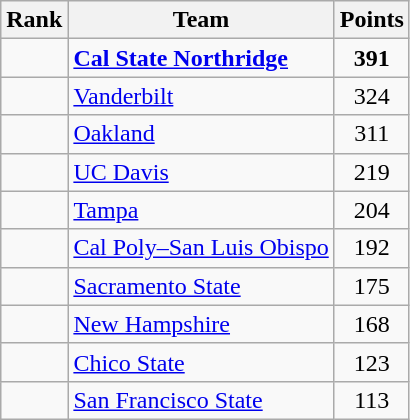<table class="wikitable sortable" style="text-align:center">
<tr>
<th>Rank</th>
<th>Team</th>
<th>Points</th>
</tr>
<tr>
<td></td>
<td align=left><strong><a href='#'>Cal State Northridge</a></strong></td>
<td><strong>391</strong></td>
</tr>
<tr>
<td></td>
<td align=left><a href='#'>Vanderbilt</a></td>
<td>324</td>
</tr>
<tr>
<td></td>
<td align=left><a href='#'>Oakland</a></td>
<td>311</td>
</tr>
<tr>
<td></td>
<td align=left><a href='#'>UC Davis</a></td>
<td>219</td>
</tr>
<tr>
<td></td>
<td align=left><a href='#'>Tampa</a></td>
<td>204</td>
</tr>
<tr>
<td></td>
<td align=left><a href='#'>Cal Poly–San Luis Obispo</a></td>
<td>192</td>
</tr>
<tr>
<td></td>
<td align=left><a href='#'>Sacramento State</a></td>
<td>175</td>
</tr>
<tr>
<td></td>
<td align=left><a href='#'>New Hampshire</a></td>
<td>168</td>
</tr>
<tr>
<td></td>
<td align=left><a href='#'>Chico State</a></td>
<td>123</td>
</tr>
<tr>
<td></td>
<td align=left><a href='#'>San Francisco State</a></td>
<td>113</td>
</tr>
</table>
